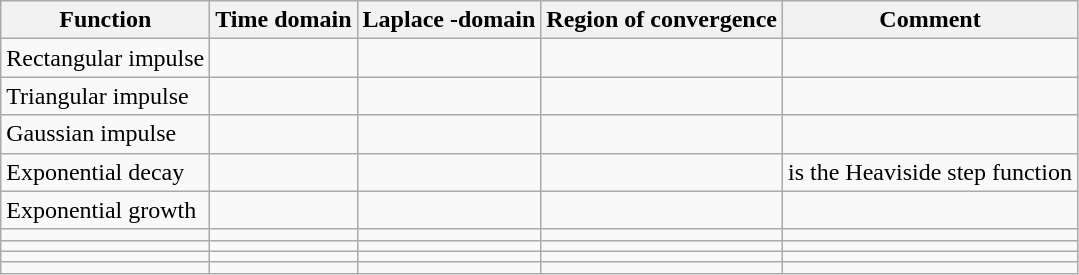<table class="wikitable">
<tr>
<th>Function</th>
<th>Time domain <br></th>
<th>Laplace -domain <br></th>
<th>Region of convergence</th>
<th>Comment</th>
</tr>
<tr>
<td>Rectangular impulse</td>
<td></td>
<td></td>
<td></td>
<td></td>
</tr>
<tr>
<td>Triangular impulse</td>
<td></td>
<td></td>
<td></td>
<td></td>
</tr>
<tr>
<td>Gaussian impulse</td>
<td></td>
<td></td>
<td></td>
<td></td>
</tr>
<tr>
<td>Exponential decay</td>
<td></td>
<td></td>
<td></td>
<td> is the Heaviside step function</td>
</tr>
<tr>
<td>Exponential growth</td>
<td></td>
<td></td>
<td></td>
<td></td>
</tr>
<tr>
<td></td>
<td></td>
<td></td>
<td></td>
<td></td>
</tr>
<tr>
<td></td>
<td></td>
<td></td>
<td></td>
<td></td>
</tr>
<tr>
<td></td>
<td></td>
<td></td>
<td></td>
<td></td>
</tr>
<tr>
<td></td>
<td></td>
<td></td>
<td></td>
<td></td>
</tr>
</table>
